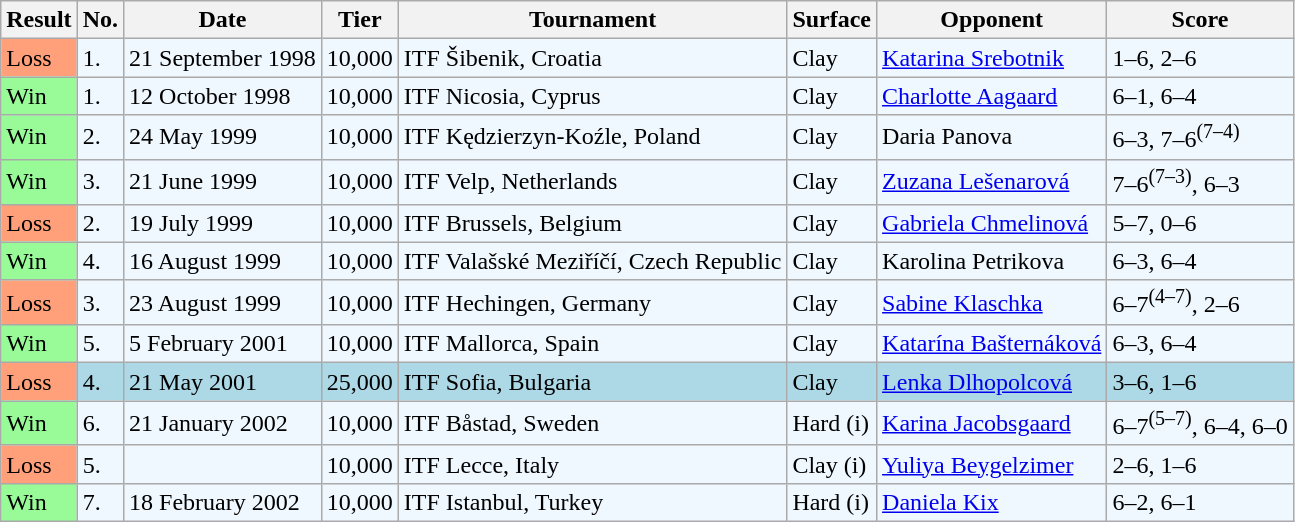<table class="sortable wikitable">
<tr>
<th>Result</th>
<th>No.</th>
<th>Date</th>
<th>Tier</th>
<th>Tournament</th>
<th>Surface</th>
<th>Opponent</th>
<th>Score</th>
</tr>
<tr style="background:#f0f8ff;">
<td style="background:#ffa07a;">Loss</td>
<td>1.</td>
<td>21 September 1998</td>
<td>10,000</td>
<td>ITF Šibenik, Croatia</td>
<td>Clay</td>
<td> <a href='#'>Katarina Srebotnik</a></td>
<td>1–6, 2–6</td>
</tr>
<tr style="background:#f0f8ff;">
<td style="background:#98fb98;">Win</td>
<td>1.</td>
<td>12 October 1998</td>
<td>10,000</td>
<td>ITF Nicosia, Cyprus</td>
<td>Clay</td>
<td> <a href='#'>Charlotte Aagaard</a></td>
<td>6–1, 6–4</td>
</tr>
<tr style="background:#f0f8ff;">
<td style="background:#98fb98;">Win</td>
<td>2.</td>
<td>24 May 1999</td>
<td>10,000</td>
<td>ITF Kędzierzyn-Koźle, Poland</td>
<td>Clay</td>
<td> Daria Panova</td>
<td>6–3, 7–6<sup>(7–4)</sup></td>
</tr>
<tr style="background:#f0f8ff;">
<td style="background:#98fb98;">Win</td>
<td>3.</td>
<td>21 June 1999</td>
<td>10,000</td>
<td>ITF Velp, Netherlands</td>
<td>Clay</td>
<td> <a href='#'>Zuzana Lešenarová</a></td>
<td>7–6<sup>(7–3)</sup>, 6–3</td>
</tr>
<tr style="background:#f0f8ff;">
<td style="background:#ffa07a;">Loss</td>
<td>2.</td>
<td>19 July 1999</td>
<td>10,000</td>
<td>ITF Brussels, Belgium</td>
<td>Clay</td>
<td> <a href='#'>Gabriela Chmelinová</a></td>
<td>5–7, 0–6</td>
</tr>
<tr style="background:#f0f8ff;">
<td style="background:#98fb98;">Win</td>
<td>4.</td>
<td>16 August 1999</td>
<td>10,000</td>
<td>ITF Valašské Meziříčí, Czech Republic</td>
<td>Clay</td>
<td> Karolina Petrikova</td>
<td>6–3, 6–4</td>
</tr>
<tr style="background:#f0f8ff;">
<td style="background:#ffa07a;">Loss</td>
<td>3.</td>
<td>23 August 1999</td>
<td>10,000</td>
<td>ITF Hechingen, Germany</td>
<td>Clay</td>
<td> <a href='#'>Sabine Klaschka</a></td>
<td>6–7<sup>(4–7)</sup>, 2–6</td>
</tr>
<tr style="background:#f0f8ff;">
<td style="background:#98fb98;">Win</td>
<td>5.</td>
<td>5 February 2001</td>
<td>10,000</td>
<td>ITF Mallorca, Spain</td>
<td>Clay</td>
<td> <a href='#'>Katarína Bašternáková</a></td>
<td>6–3, 6–4</td>
</tr>
<tr style="background:lightblue;">
<td style="background:#ffa07a;">Loss</td>
<td>4.</td>
<td>21 May 2001</td>
<td>25,000</td>
<td>ITF Sofia, Bulgaria</td>
<td>Clay</td>
<td> <a href='#'>Lenka Dlhopolcová</a></td>
<td>3–6, 1–6</td>
</tr>
<tr style="background:#f0f8ff;">
<td style="background:#98fb98;">Win</td>
<td>6.</td>
<td>21 January 2002</td>
<td>10,000</td>
<td>ITF Båstad, Sweden</td>
<td>Hard (i)</td>
<td> <a href='#'>Karina Jacobsgaard</a></td>
<td>6–7<sup>(5–7)</sup>, 6–4, 6–0</td>
</tr>
<tr style="background:#f0f8ff;">
<td style="background:#ffa07a;">Loss</td>
<td>5.</td>
<td></td>
<td>10,000</td>
<td>ITF Lecce, Italy</td>
<td>Clay (i)</td>
<td> <a href='#'>Yuliya Beygelzimer</a></td>
<td>2–6, 1–6</td>
</tr>
<tr style="background:#f0f8ff;">
<td style="background:#98fb98;">Win</td>
<td>7.</td>
<td>18 February 2002</td>
<td>10,000</td>
<td>ITF Istanbul, Turkey</td>
<td>Hard (i)</td>
<td> <a href='#'>Daniela Kix</a></td>
<td>6–2, 6–1</td>
</tr>
</table>
